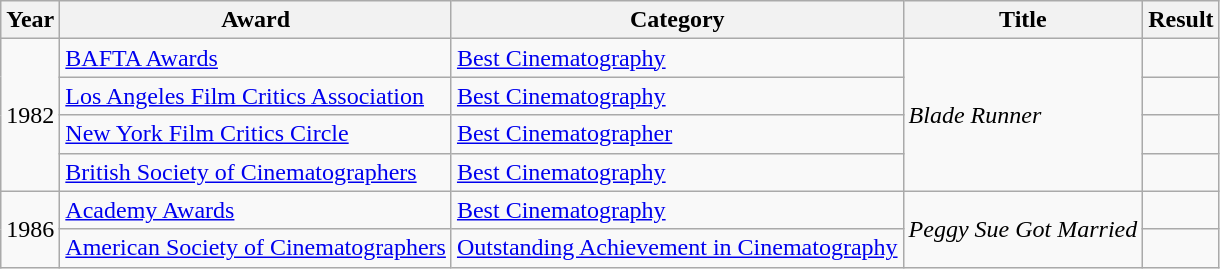<table class="wikitable">
<tr>
<th>Year</th>
<th>Award</th>
<th>Category</th>
<th>Title</th>
<th>Result</th>
</tr>
<tr>
<td rowspan=4>1982</td>
<td><a href='#'>BAFTA Awards</a></td>
<td><a href='#'>Best Cinematography</a></td>
<td rowspan=4><em>Blade Runner</em></td>
<td></td>
</tr>
<tr>
<td><a href='#'>Los Angeles Film Critics Association</a></td>
<td><a href='#'>Best Cinematography</a></td>
<td></td>
</tr>
<tr>
<td><a href='#'>New York Film Critics Circle</a></td>
<td><a href='#'>Best Cinematographer</a></td>
<td></td>
</tr>
<tr>
<td><a href='#'>British Society of Cinematographers</a></td>
<td><a href='#'>Best Cinematography</a></td>
<td></td>
</tr>
<tr>
<td rowspan=2>1986</td>
<td><a href='#'>Academy Awards</a></td>
<td><a href='#'>Best Cinematography</a></td>
<td rowspan=2><em>Peggy Sue Got Married</em></td>
<td></td>
</tr>
<tr>
<td><a href='#'>American Society of Cinematographers</a></td>
<td><a href='#'>Outstanding Achievement in Cinematography</a></td>
<td></td>
</tr>
</table>
